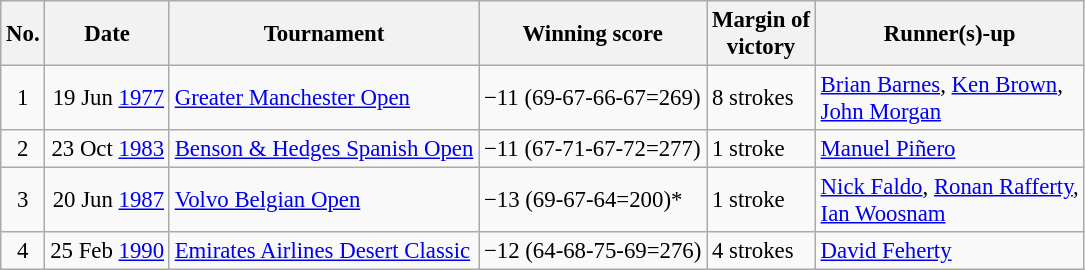<table class="wikitable" style="font-size:95%;">
<tr>
<th>No.</th>
<th>Date</th>
<th>Tournament</th>
<th>Winning score</th>
<th>Margin of<br>victory</th>
<th>Runner(s)-up</th>
</tr>
<tr>
<td align=center>1</td>
<td align=right>19 Jun <a href='#'>1977</a></td>
<td><a href='#'>Greater Manchester Open</a></td>
<td>−11 (69-67-66-67=269)</td>
<td>8 strokes</td>
<td> <a href='#'>Brian Barnes</a>,  <a href='#'>Ken Brown</a>,<br> <a href='#'>John Morgan</a></td>
</tr>
<tr>
<td align=center>2</td>
<td align=right>23 Oct <a href='#'>1983</a></td>
<td><a href='#'>Benson & Hedges Spanish Open</a></td>
<td>−11 (67-71-67-72=277)</td>
<td>1 stroke</td>
<td> <a href='#'>Manuel Piñero</a></td>
</tr>
<tr>
<td align=center>3</td>
<td align=right>20 Jun <a href='#'>1987</a></td>
<td><a href='#'>Volvo Belgian Open</a></td>
<td>−13 (69-67-64=200)*</td>
<td>1 stroke</td>
<td> <a href='#'>Nick Faldo</a>,  <a href='#'>Ronan Rafferty</a>,<br> <a href='#'>Ian Woosnam</a></td>
</tr>
<tr>
<td align=center>4</td>
<td align=right>25 Feb <a href='#'>1990</a></td>
<td><a href='#'>Emirates Airlines Desert Classic</a></td>
<td>−12 (64-68-75-69=276)</td>
<td>4 strokes</td>
<td> <a href='#'>David Feherty</a></td>
</tr>
</table>
